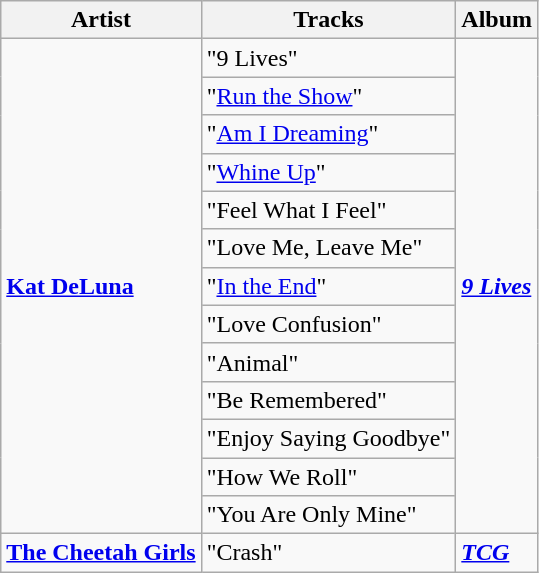<table class="wikitable">
<tr>
<th>Artist</th>
<th>Tracks</th>
<th>Album</th>
</tr>
<tr>
<td rowspan="13"><strong><a href='#'>Kat DeLuna</a></strong></td>
<td>"9 Lives"</td>
<td rowspan="13"><strong><em><a href='#'>9 Lives</a></em></strong></td>
</tr>
<tr>
<td>"<a href='#'>Run the Show</a>" </td>
</tr>
<tr>
<td>"<a href='#'>Am I Dreaming</a>" </td>
</tr>
<tr>
<td>"<a href='#'>Whine Up</a>" </td>
</tr>
<tr>
<td>"Feel What I Feel"</td>
</tr>
<tr>
<td>"Love Me, Leave Me"</td>
</tr>
<tr>
<td>"<a href='#'>In the End</a>"</td>
</tr>
<tr>
<td>"Love Confusion"</td>
</tr>
<tr>
<td>"Animal"</td>
</tr>
<tr>
<td>"Be Remembered" </td>
</tr>
<tr>
<td>"Enjoy Saying Goodbye"</td>
</tr>
<tr>
<td>"How We Roll" </td>
</tr>
<tr>
<td>"You Are Only Mine"</td>
</tr>
<tr>
<td><strong><a href='#'>The Cheetah Girls</a></strong></td>
<td>"Crash"</td>
<td><strong><em><a href='#'>TCG</a></em></strong></td>
</tr>
</table>
